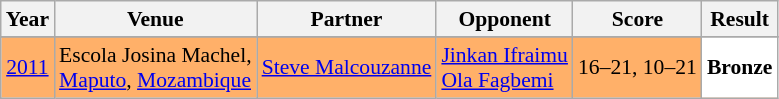<table class="sortable wikitable" style="font-size: 90%;">
<tr>
<th>Year</th>
<th>Venue</th>
<th>Partner</th>
<th>Opponent</th>
<th>Score</th>
<th>Result</th>
</tr>
<tr>
</tr>
<tr style="background:#FFB069">
<td align="center"><a href='#'>2011</a></td>
<td align="left">Escola Josina Machel,<br><a href='#'>Maputo</a>, <a href='#'>Mozambique</a></td>
<td align="left"> <a href='#'>Steve Malcouzanne</a></td>
<td align="left"> <a href='#'>Jinkan Ifraimu</a><br> <a href='#'>Ola Fagbemi</a></td>
<td align="left">16–21, 10–21</td>
<td style="text-align:left; background:white"> <strong>Bronze</strong></td>
</tr>
</table>
